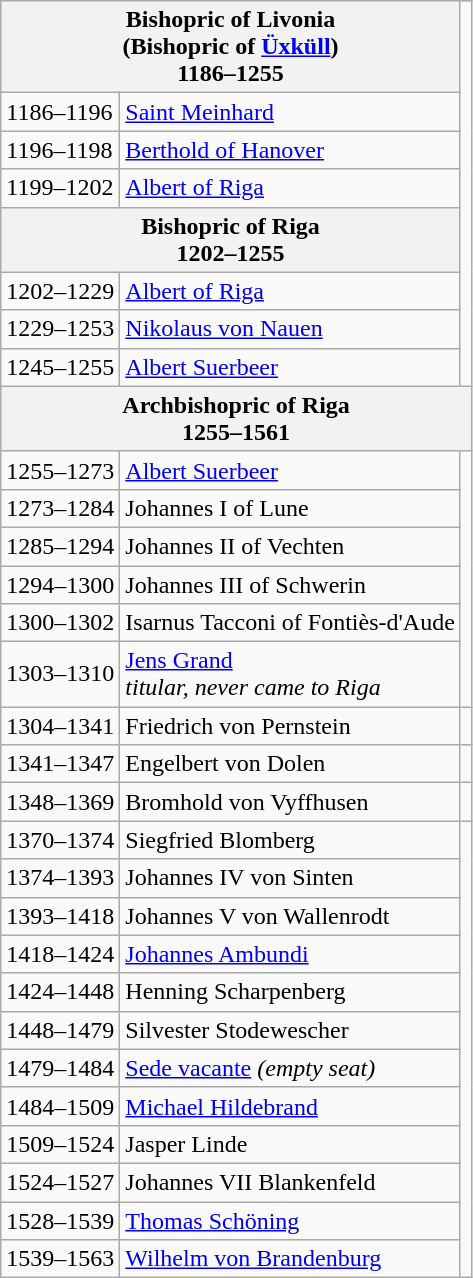<table class="wikitable">
<tr>
<th colspan="2">Bishopric of Livonia<br>(Bishopric of <a href='#'>Üxküll</a>)<br>1186–1255</th>
</tr>
<tr>
<td>1186–1196</td>
<td><a href='#'>Saint Meinhard</a></td>
</tr>
<tr>
<td>1196–1198</td>
<td><a href='#'>Berthold of Hanover</a></td>
</tr>
<tr>
<td>1199–1202</td>
<td><a href='#'>Albert of Riga</a></td>
</tr>
<tr>
<th colspan="2">Bishopric of Riga<br>1202–1255</th>
</tr>
<tr>
<td>1202–1229</td>
<td><a href='#'>Albert of Riga</a></td>
</tr>
<tr>
<td>1229–1253</td>
<td><a href='#'>Nikolaus von Nauen</a></td>
</tr>
<tr>
<td>1245–1255</td>
<td><a href='#'>Albert Suerbeer</a></td>
</tr>
<tr>
<th colspan="3">Archbishopric of Riga<br>1255–1561</th>
</tr>
<tr>
<td>1255–1273</td>
<td><a href='#'>Albert Suerbeer</a></td>
</tr>
<tr>
<td>1273–1284</td>
<td>Johannes I of Lune</td>
</tr>
<tr>
<td>1285–1294</td>
<td>Johannes II of Vechten</td>
</tr>
<tr>
<td>1294–1300</td>
<td>Johannes III of Schwerin</td>
</tr>
<tr>
<td>1300–1302</td>
<td>Isarnus Tacconi of Fontiès-d'Aude</td>
</tr>
<tr>
<td>1303–1310</td>
<td><a href='#'>Jens Grand</a><br><em>titular, never came to Riga</em></td>
</tr>
<tr>
<td>1304–1341</td>
<td>Friedrich von Pernstein</td>
<td></td>
</tr>
<tr>
<td>1341–1347</td>
<td>Engelbert von Dolen</td>
</tr>
<tr>
<td>1348–1369</td>
<td>Bromhold von Vyffhusen</td>
<td></td>
</tr>
<tr>
<td>1370–1374</td>
<td>Siegfried Blomberg</td>
</tr>
<tr>
<td>1374–1393</td>
<td>Johannes IV von Sinten</td>
</tr>
<tr>
<td>1393–1418</td>
<td>Johannes V von Wallenrodt</td>
</tr>
<tr>
<td>1418–1424</td>
<td><a href='#'>Johannes Ambundi</a></td>
</tr>
<tr>
<td>1424–1448</td>
<td>Henning Scharpenberg</td>
</tr>
<tr>
<td>1448–1479</td>
<td>Silvester Stodewescher</td>
</tr>
<tr>
<td>1479–1484</td>
<td><a href='#'>Sede vacante</a> <em>(empty seat)</em></td>
</tr>
<tr>
<td>1484–1509</td>
<td><a href='#'>Michael Hildebrand</a></td>
</tr>
<tr>
<td>1509–1524</td>
<td>Jasper Linde</td>
</tr>
<tr>
<td>1524–1527</td>
<td>Johannes VII Blankenfeld</td>
</tr>
<tr>
<td>1528–1539</td>
<td><a href='#'>Thomas Schöning</a></td>
</tr>
<tr>
<td>1539–1563</td>
<td><a href='#'>Wilhelm von Brandenburg</a></td>
</tr>
</table>
